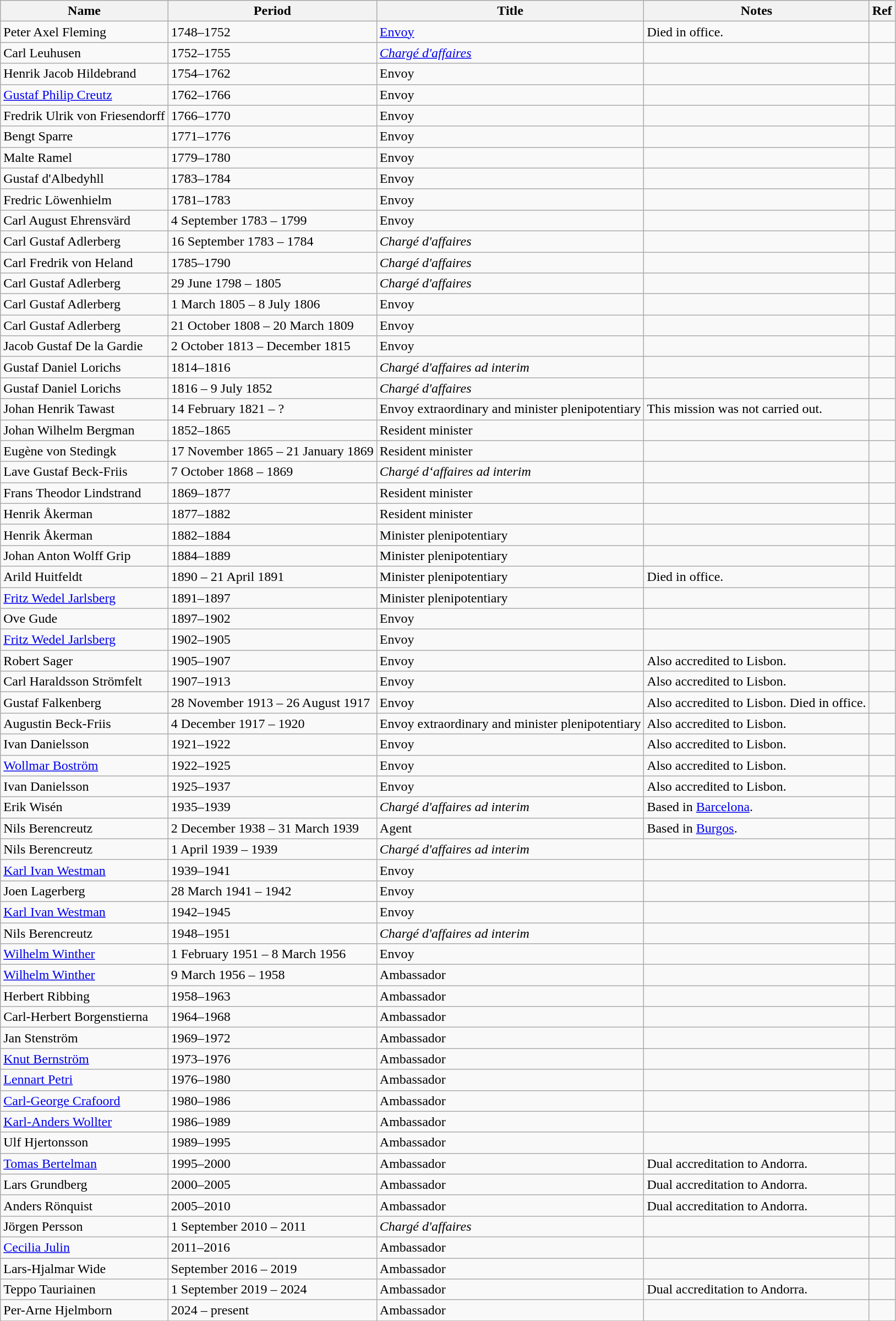<table class="wikitable">
<tr>
<th>Name</th>
<th>Period</th>
<th>Title</th>
<th>Notes</th>
<th>Ref</th>
</tr>
<tr>
<td>Peter Axel Fleming</td>
<td>1748–1752</td>
<td><a href='#'>Envoy</a></td>
<td>Died in office.</td>
<td></td>
</tr>
<tr>
<td>Carl Leuhusen</td>
<td>1752–1755</td>
<td><em><a href='#'>Chargé d'affaires</a></em></td>
<td></td>
<td></td>
</tr>
<tr>
<td>Henrik Jacob Hildebrand</td>
<td>1754–1762</td>
<td>Envoy</td>
<td></td>
<td></td>
</tr>
<tr>
<td><a href='#'>Gustaf Philip Creutz</a></td>
<td>1762–1766</td>
<td>Envoy</td>
<td></td>
<td></td>
</tr>
<tr>
<td>Fredrik Ulrik von Friesendorff</td>
<td>1766–1770</td>
<td>Envoy</td>
<td></td>
<td></td>
</tr>
<tr>
<td>Bengt Sparre</td>
<td>1771–1776</td>
<td>Envoy</td>
<td></td>
<td></td>
</tr>
<tr>
<td>Malte Ramel</td>
<td>1779–1780</td>
<td>Envoy</td>
<td></td>
<td></td>
</tr>
<tr>
<td>Gustaf d'Albedyhll</td>
<td>1783–1784</td>
<td>Envoy</td>
<td></td>
<td></td>
</tr>
<tr>
<td>Fredric Löwenhielm</td>
<td>1781–1783</td>
<td>Envoy</td>
<td></td>
<td></td>
</tr>
<tr>
<td>Carl August Ehrensvärd</td>
<td>4 September 1783 – 1799</td>
<td>Envoy</td>
<td></td>
<td></td>
</tr>
<tr>
<td>Carl Gustaf Adlerberg</td>
<td>16 September 1783 – 1784</td>
<td><em>Chargé d'affaires</em></td>
<td></td>
<td></td>
</tr>
<tr>
<td>Carl Fredrik von Heland</td>
<td>1785–1790</td>
<td><em>Chargé d'affaires</em></td>
<td></td>
<td></td>
</tr>
<tr>
<td>Carl Gustaf Adlerberg</td>
<td>29 June 1798 – 1805</td>
<td><em>Chargé d'affaires</em></td>
<td></td>
<td></td>
</tr>
<tr>
<td>Carl Gustaf Adlerberg</td>
<td>1 March 1805 – 8 July 1806</td>
<td>Envoy</td>
<td></td>
<td></td>
</tr>
<tr>
<td>Carl Gustaf Adlerberg</td>
<td>21 October 1808 – 20 March 1809</td>
<td>Envoy</td>
<td></td>
<td></td>
</tr>
<tr>
<td>Jacob Gustaf De la Gardie</td>
<td>2 October 1813 – December 1815</td>
<td>Envoy</td>
<td></td>
<td></td>
</tr>
<tr>
<td>Gustaf Daniel Lorichs</td>
<td>1814–1816</td>
<td><em>Chargé d'affaires ad interim</em></td>
<td></td>
<td></td>
</tr>
<tr>
<td>Gustaf Daniel Lorichs</td>
<td>1816 – 9 July 1852</td>
<td><em>Chargé d'affaires</em></td>
<td></td>
<td></td>
</tr>
<tr>
<td>Johan Henrik Tawast</td>
<td>14 February 1821 – ?</td>
<td>Envoy extraordinary and minister plenipotentiary</td>
<td>This mission was not carried out.</td>
<td></td>
</tr>
<tr>
<td>Johan Wilhelm Bergman</td>
<td>1852–1865</td>
<td>Resident minister</td>
<td></td>
<td></td>
</tr>
<tr>
<td>Eugène von Stedingk</td>
<td>17 November 1865 – 21 January 1869</td>
<td>Resident minister</td>
<td></td>
<td></td>
</tr>
<tr>
<td>Lave Gustaf Beck-Friis</td>
<td>7 October 1868 – 1869</td>
<td><em>Chargé d‘affaires ad interim</em></td>
<td></td>
<td></td>
</tr>
<tr>
<td>Frans Theodor Lindstrand</td>
<td>1869–1877</td>
<td>Resident minister</td>
<td></td>
<td></td>
</tr>
<tr>
<td>Henrik Åkerman</td>
<td>1877–1882</td>
<td>Resident minister</td>
<td></td>
<td></td>
</tr>
<tr>
<td>Henrik Åkerman</td>
<td>1882–1884</td>
<td>Minister plenipotentiary</td>
<td></td>
<td></td>
</tr>
<tr>
<td>Johan Anton Wolff Grip</td>
<td>1884–1889</td>
<td>Minister plenipotentiary</td>
<td></td>
<td></td>
</tr>
<tr>
<td>Arild Huitfeldt</td>
<td>1890 – 21 April 1891</td>
<td>Minister plenipotentiary</td>
<td>Died in office.</td>
<td></td>
</tr>
<tr>
<td><a href='#'>Fritz Wedel Jarlsberg</a></td>
<td>1891–1897</td>
<td>Minister plenipotentiary</td>
<td></td>
<td></td>
</tr>
<tr>
<td>Ove Gude</td>
<td>1897–1902</td>
<td>Envoy</td>
<td></td>
<td></td>
</tr>
<tr>
<td><a href='#'>Fritz Wedel Jarlsberg</a></td>
<td>1902–1905</td>
<td>Envoy</td>
<td></td>
<td></td>
</tr>
<tr>
<td>Robert Sager</td>
<td>1905–1907</td>
<td>Envoy</td>
<td>Also accredited to Lisbon.</td>
<td></td>
</tr>
<tr>
<td>Carl Haraldsson Strömfelt</td>
<td>1907–1913</td>
<td>Envoy</td>
<td>Also accredited to Lisbon.</td>
<td></td>
</tr>
<tr>
<td>Gustaf Falkenberg</td>
<td>28 November 1913 – 26 August 1917</td>
<td>Envoy</td>
<td>Also accredited to Lisbon. Died in office.</td>
<td></td>
</tr>
<tr>
<td>Augustin Beck-Friis</td>
<td>4 December 1917 – 1920</td>
<td>Envoy extraordinary and minister plenipotentiary</td>
<td>Also accredited to Lisbon.</td>
<td></td>
</tr>
<tr>
<td>Ivan Danielsson</td>
<td>1921–1922</td>
<td>Envoy</td>
<td>Also accredited to Lisbon.</td>
<td></td>
</tr>
<tr>
<td><a href='#'>Wollmar Boström</a></td>
<td>1922–1925</td>
<td>Envoy</td>
<td>Also accredited to Lisbon.</td>
<td></td>
</tr>
<tr>
<td>Ivan Danielsson</td>
<td>1925–1937</td>
<td>Envoy</td>
<td>Also accredited to Lisbon.</td>
<td></td>
</tr>
<tr>
<td>Erik Wisén</td>
<td>1935–1939</td>
<td><em>Chargé d'affaires ad interim</em></td>
<td>Based in <a href='#'>Barcelona</a>.</td>
<td></td>
</tr>
<tr>
<td>Nils Berencreutz</td>
<td>2 December 1938 – 31 March 1939</td>
<td>Agent</td>
<td>Based in <a href='#'>Burgos</a>.</td>
<td></td>
</tr>
<tr>
<td>Nils Berencreutz</td>
<td>1 April 1939 – 1939</td>
<td><em>Chargé d'affaires ad interim</em></td>
<td></td>
<td></td>
</tr>
<tr>
<td><a href='#'>Karl Ivan Westman</a></td>
<td>1939–1941</td>
<td>Envoy</td>
<td></td>
<td></td>
</tr>
<tr>
<td>Joen Lagerberg</td>
<td>28 March 1941 – 1942</td>
<td>Envoy</td>
<td></td>
<td></td>
</tr>
<tr>
<td><a href='#'>Karl Ivan Westman</a></td>
<td>1942–1945</td>
<td>Envoy</td>
<td></td>
<td></td>
</tr>
<tr>
<td>Nils Berencreutz</td>
<td>1948–1951</td>
<td><em>Chargé d'affaires ad interim</em></td>
<td></td>
<td></td>
</tr>
<tr>
<td><a href='#'>Wilhelm Winther</a></td>
<td>1 February 1951 – 8 March 1956</td>
<td>Envoy</td>
<td></td>
<td></td>
</tr>
<tr>
<td><a href='#'>Wilhelm Winther</a></td>
<td>9 March 1956 – 1958</td>
<td>Ambassador</td>
<td></td>
<td></td>
</tr>
<tr>
<td>Herbert Ribbing</td>
<td>1958–1963</td>
<td>Ambassador</td>
<td></td>
<td></td>
</tr>
<tr>
<td>Carl-Herbert Borgenstierna</td>
<td>1964–1968</td>
<td>Ambassador</td>
<td></td>
<td></td>
</tr>
<tr>
<td>Jan Stenström</td>
<td>1969–1972</td>
<td>Ambassador</td>
<td></td>
<td></td>
</tr>
<tr>
<td><a href='#'>Knut Bernström</a></td>
<td>1973–1976</td>
<td>Ambassador</td>
<td></td>
<td></td>
</tr>
<tr>
<td><a href='#'>Lennart Petri</a></td>
<td>1976–1980</td>
<td>Ambassador</td>
<td></td>
<td></td>
</tr>
<tr>
<td><a href='#'>Carl-George Crafoord</a></td>
<td>1980–1986</td>
<td>Ambassador</td>
<td></td>
<td></td>
</tr>
<tr>
<td><a href='#'>Karl-Anders Wollter</a></td>
<td>1986–1989</td>
<td>Ambassador</td>
<td></td>
<td></td>
</tr>
<tr>
<td>Ulf Hjertonsson</td>
<td>1989–1995</td>
<td>Ambassador</td>
<td></td>
<td></td>
</tr>
<tr>
<td><a href='#'>Tomas Bertelman</a></td>
<td>1995–2000</td>
<td>Ambassador</td>
<td>Dual accreditation to Andorra.</td>
<td></td>
</tr>
<tr>
<td>Lars Grundberg</td>
<td>2000–2005</td>
<td>Ambassador</td>
<td>Dual accreditation to Andorra.</td>
<td></td>
</tr>
<tr>
<td>Anders Rönquist</td>
<td>2005–2010</td>
<td>Ambassador</td>
<td>Dual accreditation to Andorra.</td>
<td></td>
</tr>
<tr>
<td>Jörgen Persson</td>
<td>1 September 2010 – 2011</td>
<td><em>Chargé d'affaires</em></td>
<td></td>
<td></td>
</tr>
<tr>
<td><a href='#'>Cecilia Julin</a></td>
<td>2011–2016</td>
<td>Ambassador</td>
<td></td>
<td></td>
</tr>
<tr>
<td>Lars-Hjalmar Wide</td>
<td>September 2016 – 2019</td>
<td>Ambassador</td>
<td></td>
<td></td>
</tr>
<tr>
<td>Teppo Tauriainen</td>
<td>1 September 2019 – 2024</td>
<td>Ambassador</td>
<td>Dual accreditation to Andorra.</td>
<td></td>
</tr>
<tr>
<td>Per-Arne Hjelmborn</td>
<td>2024 – present</td>
<td>Ambassador</td>
<td></td>
<td></td>
</tr>
<tr>
</tr>
</table>
